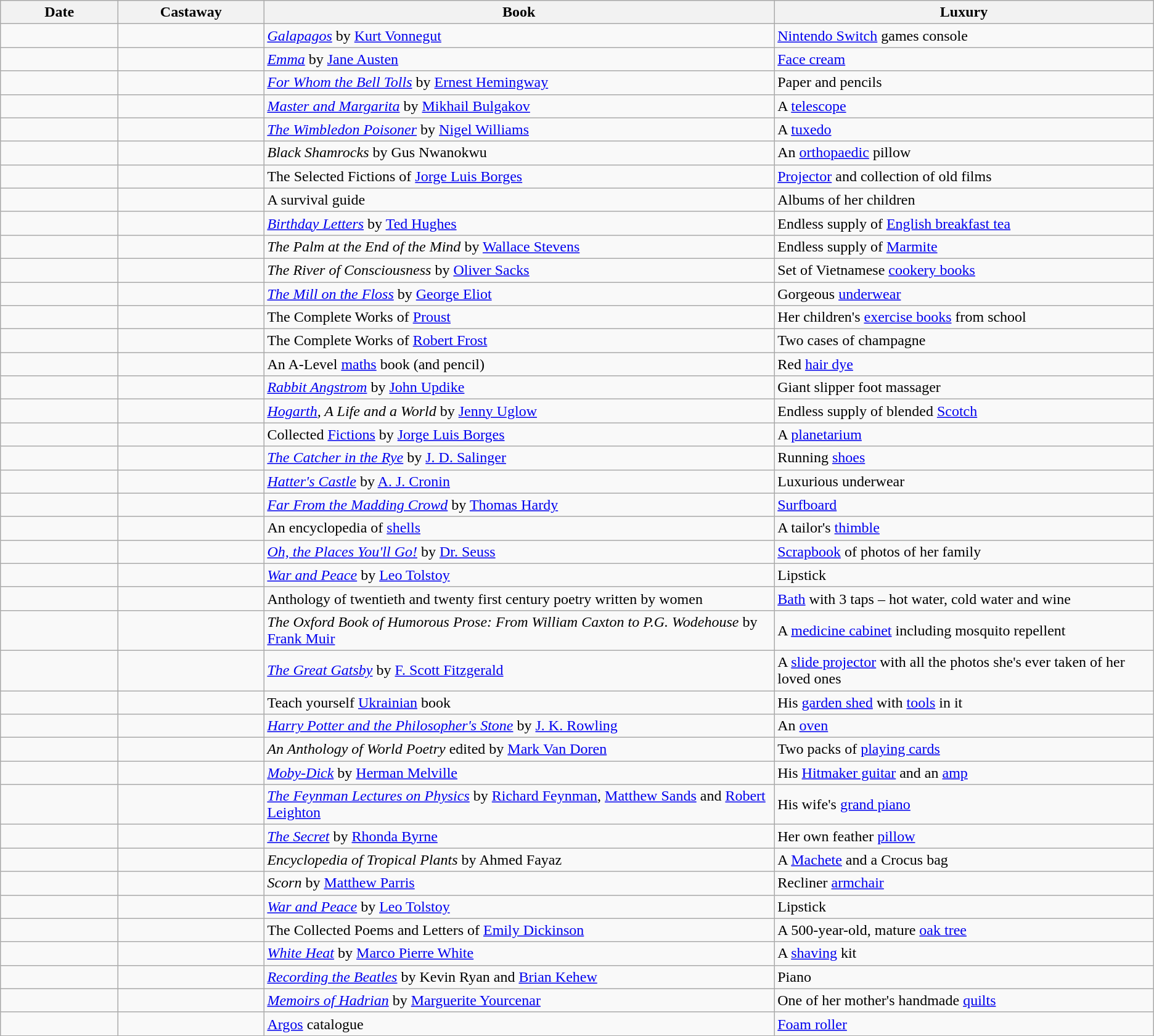<table class="wikitable sortable">
<tr>
<th style="width:120px;">Date</th>
<th style="width:150px;">Castaway</th>
<th>Book</th>
<th>Luxury</th>
</tr>
<tr>
<td></td>
<td></td>
<td><em><a href='#'>Galapagos</a></em> by <a href='#'>Kurt Vonnegut</a></td>
<td><a href='#'>Nintendo Switch</a> games console</td>
</tr>
<tr>
<td></td>
<td></td>
<td><em><a href='#'>Emma</a></em> by <a href='#'>Jane Austen</a></td>
<td><a href='#'>Face cream</a></td>
</tr>
<tr>
<td></td>
<td></td>
<td><em><a href='#'>For Whom the Bell Tolls</a></em> by <a href='#'>Ernest Hemingway</a></td>
<td>Paper and pencils</td>
</tr>
<tr>
<td></td>
<td></td>
<td><em><a href='#'>Master and Margarita</a></em> by <a href='#'>Mikhail Bulgakov</a></td>
<td>A <a href='#'>telescope</a></td>
</tr>
<tr>
<td></td>
<td></td>
<td><em><a href='#'>The Wimbledon Poisoner</a></em> by <a href='#'>Nigel Williams</a></td>
<td>A <a href='#'>tuxedo</a></td>
</tr>
<tr>
<td></td>
<td></td>
<td><em>Black Shamrocks</em> by Gus Nwanokwu</td>
<td>An <a href='#'>orthopaedic</a> pillow</td>
</tr>
<tr>
<td></td>
<td></td>
<td>The Selected Fictions of <a href='#'>Jorge Luis Borges</a></td>
<td><a href='#'>Projector</a> and collection of old films</td>
</tr>
<tr>
<td></td>
<td></td>
<td>A survival guide</td>
<td>Albums of her children</td>
</tr>
<tr>
<td></td>
<td></td>
<td><em><a href='#'>Birthday Letters</a></em> by <a href='#'>Ted Hughes</a></td>
<td>Endless supply of <a href='#'>English breakfast tea</a></td>
</tr>
<tr>
<td></td>
<td></td>
<td><em>The Palm at the End of the Mind</em> by <a href='#'>Wallace Stevens</a></td>
<td>Endless supply of <a href='#'>Marmite</a></td>
</tr>
<tr>
<td></td>
<td></td>
<td><em>The River of Consciousness</em> by <a href='#'>Oliver Sacks</a></td>
<td>Set of Vietnamese <a href='#'>cookery books</a></td>
</tr>
<tr>
<td></td>
<td></td>
<td><em><a href='#'>The Mill on the Floss</a></em> by <a href='#'>George Eliot</a></td>
<td>Gorgeous <a href='#'>underwear</a></td>
</tr>
<tr>
<td></td>
<td></td>
<td>The Complete Works of <a href='#'>Proust</a></td>
<td>Her children's <a href='#'>exercise books</a> from school</td>
</tr>
<tr>
<td></td>
<td></td>
<td>The Complete Works of <a href='#'>Robert Frost</a></td>
<td>Two cases of champagne</td>
</tr>
<tr>
<td></td>
<td></td>
<td>An A-Level <a href='#'>maths</a> book (and pencil)</td>
<td>Red <a href='#'>hair dye</a></td>
</tr>
<tr>
<td></td>
<td></td>
<td><em><a href='#'>Rabbit Angstrom</a></em> by <a href='#'>John Updike</a></td>
<td>Giant slipper foot massager</td>
</tr>
<tr>
<td></td>
<td></td>
<td><em><a href='#'>Hogarth</a>, A Life and a World</em> by <a href='#'>Jenny Uglow</a></td>
<td>Endless supply of blended <a href='#'>Scotch</a></td>
</tr>
<tr>
<td></td>
<td></td>
<td>Collected <a href='#'>Fictions</a> by <a href='#'>Jorge Luis Borges</a></td>
<td>A <a href='#'>planetarium</a></td>
</tr>
<tr>
<td></td>
<td></td>
<td><em><a href='#'>The Catcher in the Rye</a></em> by <a href='#'>J. D. Salinger</a></td>
<td>Running <a href='#'>shoes</a></td>
</tr>
<tr>
<td></td>
<td></td>
<td><em><a href='#'>Hatter's Castle</a></em> by <a href='#'>A. J. Cronin</a></td>
<td>Luxurious underwear</td>
</tr>
<tr>
<td></td>
<td></td>
<td><em><a href='#'>Far From the Madding Crowd</a></em> by <a href='#'>Thomas Hardy</a></td>
<td><a href='#'>Surfboard</a></td>
</tr>
<tr>
<td></td>
<td></td>
<td>An encyclopedia of <a href='#'>shells</a></td>
<td>A tailor's <a href='#'>thimble</a></td>
</tr>
<tr>
<td></td>
<td></td>
<td><em><a href='#'>Oh, the Places You'll Go!</a></em> by <a href='#'>Dr. Seuss</a></td>
<td><a href='#'>Scrapbook</a> of photos of her family</td>
</tr>
<tr>
<td></td>
<td></td>
<td><em><a href='#'>War and Peace</a></em> by <a href='#'>Leo Tolstoy</a></td>
<td>Lipstick</td>
</tr>
<tr>
<td></td>
<td></td>
<td>Anthology of twentieth and twenty first century poetry written by women</td>
<td><a href='#'>Bath</a> with 3 taps – hot water, cold water and wine</td>
</tr>
<tr>
<td></td>
<td></td>
<td><em>The Oxford Book of Humorous Prose: From William Caxton to P.G. Wodehouse</em> by <a href='#'>Frank Muir</a></td>
<td>A <a href='#'>medicine cabinet</a> including mosquito repellent</td>
</tr>
<tr>
<td></td>
<td></td>
<td><em><a href='#'>The Great Gatsby</a></em> by <a href='#'>F. Scott Fitzgerald</a></td>
<td>A <a href='#'>slide projector</a> with all the photos she's ever taken of her loved ones</td>
</tr>
<tr>
<td></td>
<td></td>
<td>Teach yourself <a href='#'>Ukrainian</a> book</td>
<td>His <a href='#'>garden shed</a> with <a href='#'>tools</a> in it</td>
</tr>
<tr>
<td></td>
<td></td>
<td><em><a href='#'>Harry Potter and the Philosopher's Stone</a></em> by <a href='#'>J. K. Rowling</a></td>
<td>An <a href='#'>oven</a></td>
</tr>
<tr>
<td></td>
<td></td>
<td><em>An Anthology of World Poetry</em> edited by <a href='#'>Mark Van Doren</a></td>
<td>Two packs of <a href='#'>playing cards</a></td>
</tr>
<tr>
<td></td>
<td></td>
<td><em><a href='#'>Moby-Dick</a></em> by <a href='#'>Herman Melville</a></td>
<td>His <a href='#'>Hitmaker guitar</a> and an <a href='#'>amp</a></td>
</tr>
<tr>
<td></td>
<td></td>
<td><em><a href='#'>The Feynman Lectures on Physics</a></em>  by <a href='#'>Richard Feynman</a>, <a href='#'>Matthew Sands</a> and <a href='#'>Robert Leighton</a></td>
<td>His wife's <a href='#'>grand piano</a></td>
</tr>
<tr>
<td></td>
<td></td>
<td><em><a href='#'>The Secret</a></em> by <a href='#'>Rhonda Byrne</a></td>
<td>Her own feather <a href='#'>pillow</a></td>
</tr>
<tr>
<td></td>
<td></td>
<td><em>Encyclopedia of Tropical Plants</em> by Ahmed Fayaz</td>
<td>A <a href='#'>Machete</a> and a Crocus bag</td>
</tr>
<tr>
<td></td>
<td></td>
<td><em>Scorn</em> by <a href='#'>Matthew Parris</a></td>
<td>Recliner <a href='#'>armchair</a></td>
</tr>
<tr>
<td></td>
<td></td>
<td><em><a href='#'>War and Peace</a></em> by <a href='#'>Leo Tolstoy</a></td>
<td>Lipstick</td>
</tr>
<tr>
<td></td>
<td></td>
<td>The Collected Poems and Letters of <a href='#'>Emily Dickinson</a></td>
<td>A 500-year-old, mature <a href='#'>oak tree</a></td>
</tr>
<tr>
<td></td>
<td></td>
<td><em><a href='#'>White Heat</a></em> by <a href='#'>Marco Pierre White</a></td>
<td>A <a href='#'>shaving</a> kit</td>
</tr>
<tr>
<td></td>
<td></td>
<td><em><a href='#'>Recording the Beatles</a></em> by Kevin Ryan and <a href='#'>Brian Kehew</a></td>
<td>Piano</td>
</tr>
<tr>
<td></td>
<td></td>
<td><em><a href='#'>Memoirs of Hadrian</a></em> by <a href='#'>Marguerite Yourcenar</a></td>
<td>One of her mother's handmade <a href='#'>quilts</a></td>
</tr>
<tr>
<td></td>
<td></td>
<td><a href='#'>Argos</a> catalogue</td>
<td><a href='#'>Foam roller</a></td>
</tr>
</table>
